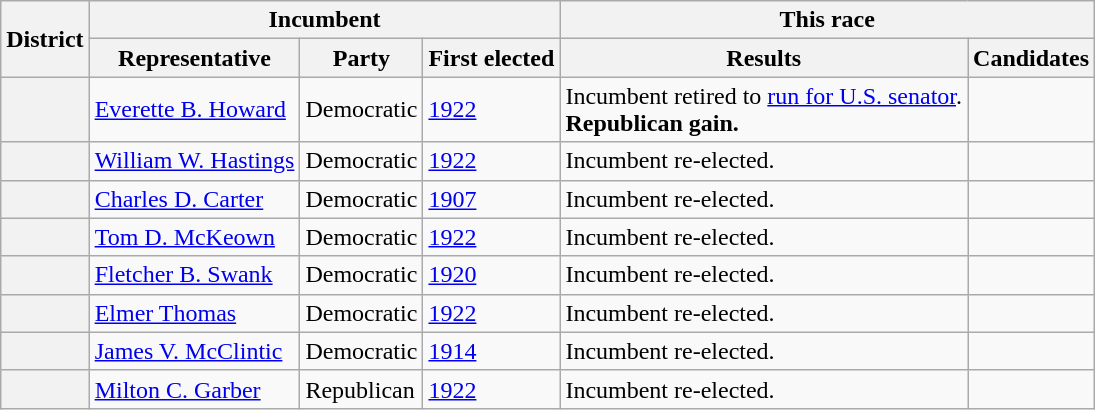<table class=wikitable>
<tr>
<th rowspan=2>District</th>
<th colspan=3>Incumbent</th>
<th colspan=2>This race</th>
</tr>
<tr>
<th>Representative</th>
<th>Party</th>
<th>First elected</th>
<th>Results</th>
<th>Candidates</th>
</tr>
<tr>
<th></th>
<td><a href='#'>Everette B. Howard</a></td>
<td>Democratic</td>
<td><a href='#'>1922</a></td>
<td>Incumbent retired to <a href='#'>run for U.S. senator</a>.<br><strong>Republican gain.</strong></td>
<td nowrap></td>
</tr>
<tr>
<th></th>
<td><a href='#'>William W. Hastings</a></td>
<td>Democratic</td>
<td><a href='#'>1922</a></td>
<td>Incumbent re-elected.</td>
<td nowrap></td>
</tr>
<tr>
<th></th>
<td><a href='#'>Charles D. Carter</a></td>
<td>Democratic</td>
<td><a href='#'>1907 </a></td>
<td>Incumbent re-elected.</td>
<td nowrap></td>
</tr>
<tr>
<th></th>
<td><a href='#'>Tom D. McKeown</a></td>
<td>Democratic</td>
<td><a href='#'>1922</a></td>
<td>Incumbent re-elected.</td>
<td nowrap></td>
</tr>
<tr>
<th></th>
<td><a href='#'>Fletcher B. Swank</a></td>
<td>Democratic</td>
<td><a href='#'>1920</a></td>
<td>Incumbent re-elected.</td>
<td nowrap></td>
</tr>
<tr>
<th></th>
<td><a href='#'>Elmer Thomas</a></td>
<td>Democratic</td>
<td><a href='#'>1922</a></td>
<td>Incumbent re-elected.</td>
<td nowrap></td>
</tr>
<tr>
<th></th>
<td><a href='#'>James V. McClintic</a></td>
<td>Democratic</td>
<td><a href='#'>1914</a></td>
<td>Incumbent re-elected.</td>
<td nowrap></td>
</tr>
<tr>
<th></th>
<td><a href='#'>Milton C. Garber</a></td>
<td>Republican</td>
<td><a href='#'>1922</a></td>
<td>Incumbent re-elected.</td>
<td nowrap></td>
</tr>
</table>
